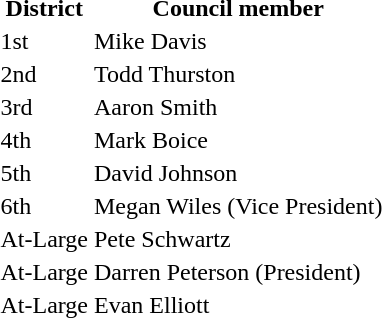<table class=wikita>
<tr>
<th>District</th>
<th>Council member</th>
</tr>
<tr>
<td>1st</td>
<td>Mike Davis</td>
<td></td>
</tr>
<tr>
<td>2nd</td>
<td>Todd Thurston</td>
<td></td>
</tr>
<tr>
<td>3rd</td>
<td>Aaron Smith</td>
<td></td>
</tr>
<tr>
<td>4th</td>
<td>Mark Boice</td>
<td></td>
</tr>
<tr>
<td>5th</td>
<td>David Johnson</td>
<td></td>
</tr>
<tr>
<td>6th</td>
<td>Megan Wiles (Vice President)</td>
<td></td>
</tr>
<tr>
<td>At-Large</td>
<td>Pete Schwartz</td>
<td></td>
</tr>
<tr>
<td>At-Large</td>
<td>Darren Peterson (President)</td>
<td></td>
</tr>
<tr>
<td>At-Large</td>
<td>Evan Elliott</td>
<td></td>
</tr>
</table>
